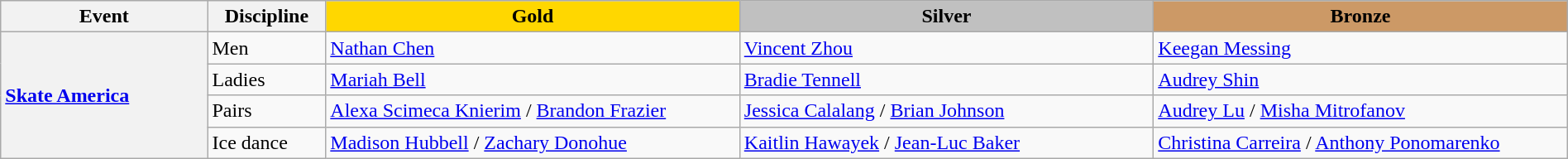<table class="wikitable unsortable" style="text-align:left; width:100%">
<tr>
<th scope="col" style="width:10%">Event</th>
<th scope="col" style="width:5%">Discipline</th>
<td scope="col" style="text-align:center; width:20%; background:gold"><strong>Gold</strong></td>
<td scope="col" style="text-align:center; width:20%; background:silver"><strong>Silver</strong></td>
<td scope="col" style="text-align:center; width:20%; background:#c96"><strong>Bronze</strong></td>
</tr>
<tr>
<th scope="row" style="text-align:left" rowspan="4"> <a href='#'>Skate America</a></th>
<td>Men</td>
<td> <a href='#'>Nathan Chen</a></td>
<td> <a href='#'>Vincent Zhou</a></td>
<td> <a href='#'>Keegan Messing</a></td>
</tr>
<tr>
<td>Ladies</td>
<td> <a href='#'>Mariah Bell</a></td>
<td> <a href='#'>Bradie Tennell</a></td>
<td> <a href='#'>Audrey Shin</a></td>
</tr>
<tr>
<td>Pairs</td>
<td> <a href='#'>Alexa Scimeca Knierim</a> / <a href='#'>Brandon Frazier</a></td>
<td> <a href='#'>Jessica Calalang</a> / <a href='#'>Brian Johnson</a></td>
<td> <a href='#'>Audrey Lu</a> / <a href='#'>Misha Mitrofanov</a></td>
</tr>
<tr>
<td>Ice dance</td>
<td> <a href='#'>Madison Hubbell</a> / <a href='#'>Zachary Donohue</a></td>
<td> <a href='#'>Kaitlin Hawayek</a> / <a href='#'>Jean-Luc Baker</a></td>
<td> <a href='#'>Christina Carreira</a> / <a href='#'>Anthony Ponomarenko</a></td>
</tr>
</table>
